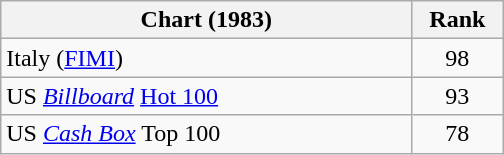<table class="wikitable sortable">
<tr>
<th style="width: 200pt;">Chart (1983)</th>
<th style="width: 40pt;">Rank</th>
</tr>
<tr>
<td>Italy (<a href='#'>FIMI</a>)</td>
<td align="center">98</td>
</tr>
<tr>
<td>US <a href='#'><em>Billboard</em></a> <a href='#'>Hot 100</a></td>
<td align="center">93</td>
</tr>
<tr>
<td>US <a href='#'><em>Cash Box</em></a> Top 100</td>
<td align="center">78</td>
</tr>
</table>
